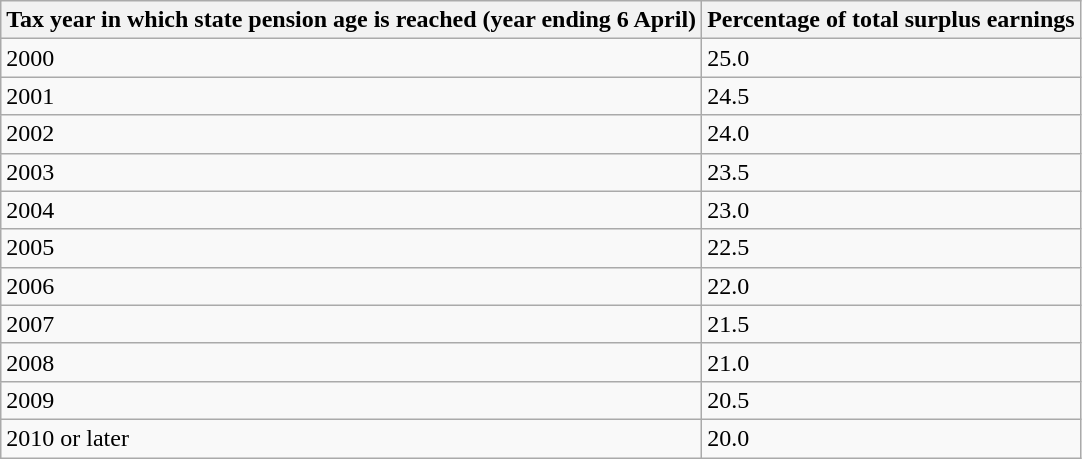<table class="wikitable">
<tr>
<th>Tax year in which state pension age is reached (year ending 6 April)</th>
<th>Percentage of total surplus earnings</th>
</tr>
<tr>
<td>2000</td>
<td>25.0</td>
</tr>
<tr>
<td>2001</td>
<td>24.5</td>
</tr>
<tr>
<td>2002</td>
<td>24.0</td>
</tr>
<tr>
<td>2003</td>
<td>23.5</td>
</tr>
<tr>
<td>2004</td>
<td>23.0</td>
</tr>
<tr>
<td>2005</td>
<td>22.5</td>
</tr>
<tr>
<td>2006</td>
<td>22.0</td>
</tr>
<tr>
<td>2007</td>
<td>21.5</td>
</tr>
<tr>
<td>2008</td>
<td>21.0</td>
</tr>
<tr>
<td>2009</td>
<td>20.5</td>
</tr>
<tr>
<td>2010 or later</td>
<td>20.0</td>
</tr>
</table>
